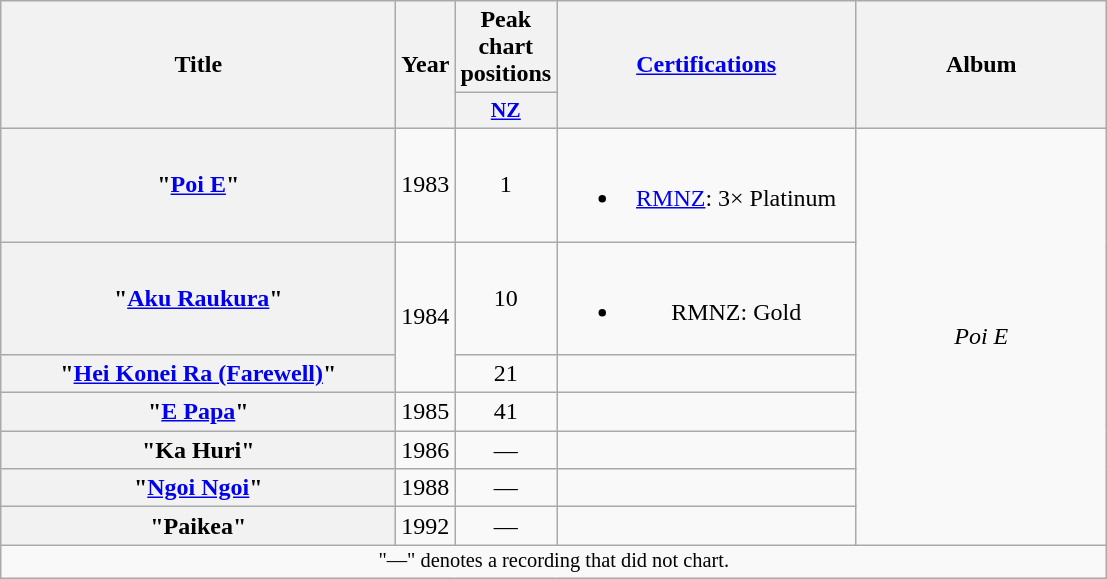<table class="wikitable plainrowheaders" style="text-align:center;">
<tr>
<th scope="col" rowspan="2" style="width:16em;">Title</th>
<th scope="col" rowspan="2" style="width:1em;">Year</th>
<th scope="col" colspan="1">Peak chart positions</th>
<th scope="col" rowspan="2" style="width:12em;"><a href='#'>Certifications</a></th>
<th scope="col" rowspan="2" style="width:10em;">Album</th>
</tr>
<tr>
<th scope="col" style="width:3em;font-size:90%;"><a href='#'>NZ</a><br></th>
</tr>
<tr>
<th scope="row">"<a href='#'>Poi E</a>"<br></th>
<td>1983</td>
<td>1</td>
<td><br><ul><li><a href='#'>RMNZ</a>: 3× Platinum</li></ul></td>
<td rowspan="7"><em>Poi E</em></td>
</tr>
<tr>
<th scope="row">"<a href='#'>Aku Raukura</a>"<br></th>
<td rowspan="2">1984</td>
<td>10</td>
<td><br><ul><li>RMNZ: Gold</li></ul></td>
</tr>
<tr>
<th scope="row">"<a href='#'>Hei Konei Ra (Farewell)</a>"<br></th>
<td>21</td>
<td></td>
</tr>
<tr>
<th scope="row">"<a href='#'>E Papa</a>"<br></th>
<td>1985</td>
<td>41</td>
<td></td>
</tr>
<tr>
<th scope="row">"Ka Huri"<br></th>
<td>1986</td>
<td>—</td>
<td></td>
</tr>
<tr>
<th scope="row">"<a href='#'>Ngoi Ngoi</a>"</th>
<td>1988</td>
<td>—</td>
<td></td>
</tr>
<tr>
<th scope="row">"Paikea"</th>
<td>1992</td>
<td>—</td>
<td></td>
</tr>
<tr>
<td colspan="8" style="font-size:85%;">"—" denotes a recording that did not chart.</td>
</tr>
</table>
